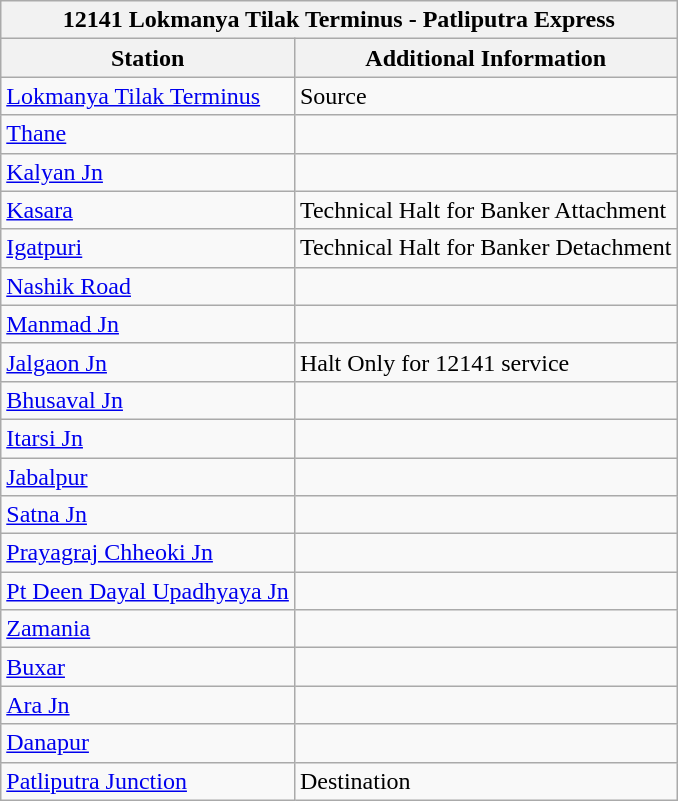<table class="wikitable">
<tr>
<th colspan="2">12141 Lokmanya Tilak Terminus - Patliputra Express</th>
</tr>
<tr>
<th>Station</th>
<th><strong>Additional Information</strong></th>
</tr>
<tr>
<td><a href='#'>Lokmanya Tilak Terminus</a></td>
<td>Source</td>
</tr>
<tr>
<td><a href='#'>Thane</a></td>
<td></td>
</tr>
<tr>
<td><a href='#'>Kalyan Jn</a></td>
<td></td>
</tr>
<tr>
<td><a href='#'>Kasara</a></td>
<td>Technical Halt for Banker Attachment</td>
</tr>
<tr>
<td><a href='#'>Igatpuri</a></td>
<td>Technical Halt for Banker Detachment</td>
</tr>
<tr>
<td><a href='#'>Nashik Road</a></td>
<td></td>
</tr>
<tr>
<td><a href='#'>Manmad Jn</a></td>
<td></td>
</tr>
<tr>
<td><a href='#'>Jalgaon Jn</a></td>
<td>Halt Only for 12141 service</td>
</tr>
<tr>
<td><a href='#'>Bhusaval Jn</a></td>
<td></td>
</tr>
<tr>
<td><a href='#'>Itarsi Jn</a></td>
<td></td>
</tr>
<tr>
<td><a href='#'>Jabalpur</a></td>
<td></td>
</tr>
<tr>
<td><a href='#'>Satna Jn</a></td>
<td></td>
</tr>
<tr>
<td><a href='#'>Prayagraj Chheoki Jn</a></td>
<td></td>
</tr>
<tr>
<td><a href='#'>Pt Deen Dayal Upadhyaya Jn</a></td>
<td></td>
</tr>
<tr>
<td><a href='#'>Zamania</a></td>
<td></td>
</tr>
<tr>
<td><a href='#'>Buxar</a></td>
<td></td>
</tr>
<tr>
<td><a href='#'>Ara Jn</a></td>
<td></td>
</tr>
<tr>
<td><a href='#'>Danapur</a></td>
<td></td>
</tr>
<tr>
<td><a href='#'>Patliputra Junction</a></td>
<td>Destination</td>
</tr>
</table>
